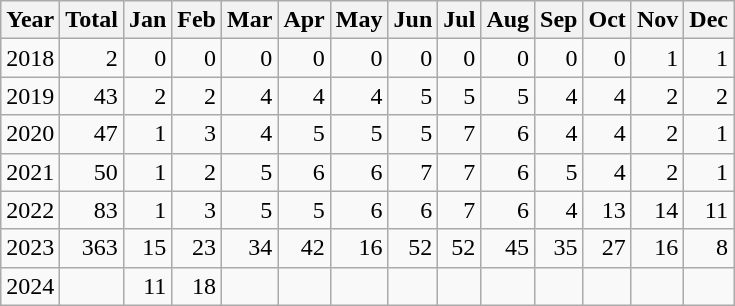<table class="wikitable" style="text-align:right;">
<tr>
<th>Year</th>
<th>Total</th>
<th>Jan</th>
<th>Feb</th>
<th>Mar</th>
<th>Apr</th>
<th>May</th>
<th>Jun</th>
<th>Jul</th>
<th>Aug</th>
<th>Sep</th>
<th>Oct</th>
<th>Nov</th>
<th>Dec</th>
</tr>
<tr align=right>
<td>2018</td>
<td>2</td>
<td>0</td>
<td>0</td>
<td>0</td>
<td>0</td>
<td>0</td>
<td>0</td>
<td>0</td>
<td>0</td>
<td>0</td>
<td>0</td>
<td>1</td>
<td>1</td>
</tr>
<tr align=right>
<td>2019</td>
<td>43</td>
<td>2</td>
<td>2</td>
<td>4</td>
<td>4</td>
<td>4</td>
<td>5</td>
<td>5</td>
<td>5</td>
<td>4</td>
<td>4</td>
<td>2</td>
<td>2</td>
</tr>
<tr align=right>
<td>2020</td>
<td>47</td>
<td>1</td>
<td>3</td>
<td>4</td>
<td>5</td>
<td>5</td>
<td>5</td>
<td>7</td>
<td>6</td>
<td>4</td>
<td>4</td>
<td>2</td>
<td>1</td>
</tr>
<tr align=right>
<td>2021</td>
<td>50</td>
<td>1</td>
<td>2</td>
<td>5</td>
<td>6</td>
<td>6</td>
<td>7</td>
<td>7</td>
<td>6</td>
<td>5</td>
<td>4</td>
<td>2</td>
<td>1</td>
</tr>
<tr>
<td>2022</td>
<td>83</td>
<td>1</td>
<td>3</td>
<td>5</td>
<td>5</td>
<td>6</td>
<td>6</td>
<td>7</td>
<td>6</td>
<td>4</td>
<td>13</td>
<td>14</td>
<td>11</td>
</tr>
<tr>
<td>2023</td>
<td>363</td>
<td>15</td>
<td>23</td>
<td>34</td>
<td>42</td>
<td>16</td>
<td>52</td>
<td>52</td>
<td>45</td>
<td>35</td>
<td>27</td>
<td>16</td>
<td>8</td>
</tr>
<tr>
<td>2024</td>
<td></td>
<td>11</td>
<td>18</td>
<td></td>
<td></td>
<td></td>
<td></td>
<td></td>
<td></td>
<td></td>
<td></td>
<td></td>
<td></td>
</tr>
</table>
